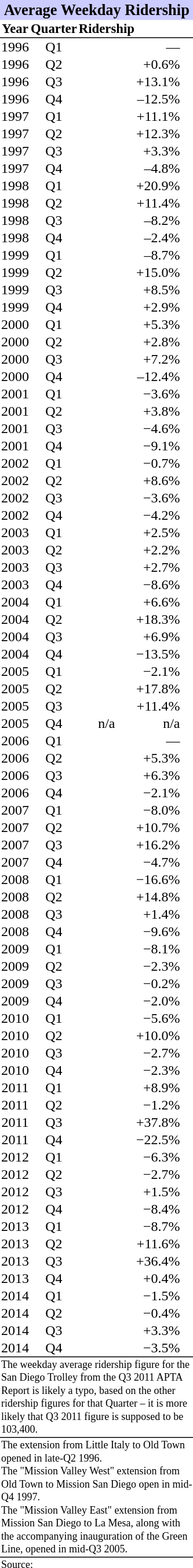<table class="toccolours collapsible collapsed" cellpadding="1" cellspacing="0" style="float: right; clear: both; margin: 0 0 1em 1em; text-align:right;">
<tr>
<th colspan="4" style="background-color:#ccf; background-color:#ccf; padding-right:3px; padding-left:3px; font-size:110%; text-align:center;">Average Weekday Ridership</th>
</tr>
<tr style="font-size:95%; text-align:center">
<th style="border-bottom:1px solid black;">Year</th>
<th style="border-bottom:1px solid black;">Quarter</th>
<th style="border-bottom:1px solid black;">Ridership</th>
<th style="border-bottom:1px solid black;"></th>
</tr>
<tr style="text-align:center;">
<td>1996</td>
<td>Q1</td>
<td></td>
<td style="text-align:right; padding-right:15px">—</td>
</tr>
<tr style="text-align:center;">
<td>1996</td>
<td>Q2</td>
<td></td>
<td style="text-align:right; padding-right:15px">+0.6%</td>
</tr>
<tr style="text-align:center;">
<td>1996</td>
<td>Q3</td>
<td></td>
<td style="text-align:right; padding-right:15px">+13.1%</td>
</tr>
<tr style="text-align:center;">
<td>1996</td>
<td>Q4</td>
<td></td>
<td style="text-align:right; padding-right:15px">–12.5%</td>
</tr>
<tr style="text-align:center;">
<td>1997</td>
<td>Q1</td>
<td></td>
<td style="text-align:right; padding-right:15px">+11.1%</td>
</tr>
<tr style="text-align:center;">
<td>1997</td>
<td>Q2</td>
<td></td>
<td style="text-align:right; padding-right:15px">+12.3%</td>
</tr>
<tr style="text-align:center;">
<td>1997</td>
<td>Q3</td>
<td></td>
<td style="text-align:right; padding-right:15px">+3.3%</td>
</tr>
<tr style="text-align:center;">
<td>1997</td>
<td>Q4</td>
<td></td>
<td style="text-align:right; padding-right:15px">–4.8%</td>
</tr>
<tr style="text-align:center;">
<td>1998</td>
<td>Q1</td>
<td></td>
<td style="text-align:right; padding-right:15px">+20.9%</td>
</tr>
<tr style="text-align:center;">
<td>1998</td>
<td>Q2</td>
<td></td>
<td style="text-align:right; padding-right:15px">+11.4%</td>
</tr>
<tr style="text-align:center;">
<td>1998</td>
<td>Q3</td>
<td></td>
<td style="text-align:right; padding-right:15px">–8.2%</td>
</tr>
<tr style="text-align:center;">
<td>1998</td>
<td>Q4</td>
<td></td>
<td style="text-align:right; padding-right:15px">–2.4%</td>
</tr>
<tr style="text-align:center;">
<td>1999</td>
<td>Q1</td>
<td></td>
<td style="text-align:right; padding-right:15px">–8.7%</td>
</tr>
<tr style="text-align:center;">
<td>1999</td>
<td>Q2</td>
<td></td>
<td style="text-align:right; padding-right:15px">+15.0%</td>
</tr>
<tr style="text-align:center;">
<td>1999</td>
<td>Q3</td>
<td></td>
<td style="text-align:right; padding-right:15px">+8.5%</td>
</tr>
<tr style="text-align:center;">
<td>1999</td>
<td>Q4</td>
<td></td>
<td style="text-align:right; padding-right:15px">+2.9%</td>
</tr>
<tr style="text-align:center;">
<td>2000</td>
<td>Q1</td>
<td></td>
<td style="text-align:right; padding-right:15px">+5.3%</td>
</tr>
<tr style="text-align:center;">
<td>2000</td>
<td>Q2</td>
<td></td>
<td style="text-align:right; padding-right:15px">+2.8%</td>
</tr>
<tr style="text-align:center;">
<td>2000</td>
<td>Q3</td>
<td></td>
<td style="text-align:right; padding-right:15px">+7.2%</td>
</tr>
<tr style="text-align:center;">
<td>2000</td>
<td>Q4</td>
<td></td>
<td style="text-align:right; padding-right:15px">–12.4%</td>
</tr>
<tr style="text-align:center;">
<td>2001</td>
<td>Q1</td>
<td></td>
<td style="text-align:right; padding-right:15px">−3.6%</td>
</tr>
<tr style="text-align:center;">
<td>2001</td>
<td>Q2</td>
<td></td>
<td style="text-align:right; padding-right:15px">+3.8%</td>
</tr>
<tr style="text-align:center;">
<td>2001</td>
<td>Q3</td>
<td></td>
<td style="text-align:right; padding-right:15px">−4.6%</td>
</tr>
<tr style="text-align:center;">
<td>2001</td>
<td>Q4</td>
<td></td>
<td style="text-align:right; padding-right:15px">−9.1%</td>
</tr>
<tr style="text-align:center;">
<td>2002</td>
<td>Q1</td>
<td></td>
<td style="text-align:right; padding-right:15px">−0.7%</td>
</tr>
<tr style="text-align:center;">
<td>2002</td>
<td>Q2</td>
<td></td>
<td style="text-align:right; padding-right:15px">+8.6%</td>
</tr>
<tr style="text-align:center;">
<td>2002</td>
<td>Q3</td>
<td></td>
<td style="text-align:right; padding-right:15px">−3.6%</td>
</tr>
<tr style="text-align:center;">
<td>2002</td>
<td>Q4</td>
<td></td>
<td style="text-align:right; padding-right:15px">−4.2%</td>
</tr>
<tr style="text-align:center;">
<td>2003</td>
<td>Q1</td>
<td></td>
<td style="text-align:right; padding-right:15px">+2.5%</td>
</tr>
<tr style="text-align:center;">
<td>2003</td>
<td>Q2</td>
<td></td>
<td style="text-align:right; padding-right:15px">+2.2%</td>
</tr>
<tr style="text-align:center;">
<td>2003</td>
<td>Q3</td>
<td></td>
<td style="text-align:right; padding-right:15px">+2.7%</td>
</tr>
<tr style="text-align:center;">
<td>2003</td>
<td>Q4</td>
<td></td>
<td style="text-align:right; padding-right:15px">−8.6%</td>
</tr>
<tr style="text-align:center;">
<td>2004</td>
<td>Q1</td>
<td></td>
<td style="text-align:right; padding-right:15px">+6.6%</td>
</tr>
<tr style="text-align:center;">
<td>2004</td>
<td>Q2</td>
<td></td>
<td style="text-align:right; padding-right:15px">+18.3%</td>
</tr>
<tr style="text-align:center;">
<td>2004</td>
<td>Q3</td>
<td></td>
<td style="text-align:right; padding-right:15px">+6.9%</td>
</tr>
<tr style="text-align:center;">
<td>2004</td>
<td>Q4</td>
<td></td>
<td style="text-align:right; padding-right:15px">−13.5%</td>
</tr>
<tr style="text-align:center;">
<td>2005</td>
<td>Q1</td>
<td></td>
<td style="text-align:right; padding-right:15px">−2.1%</td>
</tr>
<tr style="text-align:center;">
<td>2005</td>
<td>Q2</td>
<td></td>
<td style="text-align:right; padding-right:15px">+17.8%</td>
</tr>
<tr style="text-align:center;">
<td>2005</td>
<td>Q3</td>
<td></td>
<td style="text-align:right; padding-right:15px">+11.4%</td>
</tr>
<tr style="text-align:center;">
<td>2005</td>
<td>Q4</td>
<td>n/a</td>
<td style="text-align:right; padding-right:15px">n/a</td>
</tr>
<tr style="text-align:center;">
<td>2006</td>
<td>Q1</td>
<td></td>
<td style="text-align:right; padding-right:15px">—</td>
</tr>
<tr style="text-align:center;">
<td>2006</td>
<td>Q2</td>
<td></td>
<td style="text-align:right; padding-right:15px">+5.3%</td>
</tr>
<tr style="text-align:center;">
<td>2006</td>
<td>Q3</td>
<td></td>
<td style="text-align:right; padding-right:15px">+6.3%</td>
</tr>
<tr style="text-align:center;">
<td>2006</td>
<td>Q4</td>
<td></td>
<td style="text-align:right; padding-right:15px">−2.1%</td>
</tr>
<tr style="text-align:center;">
<td>2007</td>
<td>Q1</td>
<td></td>
<td style="text-align:right; padding-right:15px">−8.0%</td>
</tr>
<tr style="text-align:center;">
<td>2007</td>
<td>Q2</td>
<td></td>
<td style="text-align:right; padding-right:15px">+10.7%</td>
</tr>
<tr style="text-align:center;">
<td>2007</td>
<td>Q3</td>
<td></td>
<td style="text-align:right; padding-right:15px">+16.2%</td>
</tr>
<tr style="text-align:center;">
<td>2007</td>
<td>Q4</td>
<td></td>
<td style="text-align:right; padding-right:15px">−4.7%</td>
</tr>
<tr style="text-align:center;">
<td>2008</td>
<td>Q1</td>
<td></td>
<td style="text-align:right; padding-right:15px">−16.6%</td>
</tr>
<tr style="text-align:center;">
<td>2008</td>
<td>Q2</td>
<td></td>
<td style="text-align:right; padding-right:15px">+14.8%</td>
</tr>
<tr style="text-align:center;">
<td>2008</td>
<td>Q3</td>
<td></td>
<td style="text-align:right; padding-right:15px">+1.4%</td>
</tr>
<tr style="text-align:center;">
<td>2008</td>
<td>Q4</td>
<td></td>
<td style="text-align:right; padding-right:15px">−9.6%</td>
</tr>
<tr style="text-align:center;">
<td>2009</td>
<td>Q1</td>
<td></td>
<td style="text-align:right; padding-right:15px">−8.1%</td>
</tr>
<tr style="text-align:center;">
<td>2009</td>
<td>Q2</td>
<td></td>
<td style="text-align:right; padding-right:15px">−2.3%</td>
</tr>
<tr style="text-align:center;">
<td>2009</td>
<td>Q3</td>
<td></td>
<td style="text-align:right; padding-right:15px">−0.2%</td>
</tr>
<tr style="text-align:center;">
<td>2009</td>
<td>Q4</td>
<td></td>
<td style="text-align:right; padding-right:15px">−2.0%</td>
</tr>
<tr style="text-align:center;">
<td>2010</td>
<td>Q1</td>
<td></td>
<td style="text-align:right; padding-right:15px">−5.6%</td>
</tr>
<tr style="text-align:center;">
<td>2010</td>
<td>Q2</td>
<td></td>
<td style="text-align:right; padding-right:15px">+10.0%</td>
</tr>
<tr style="text-align:center;">
<td>2010</td>
<td>Q3</td>
<td></td>
<td style="text-align:right; padding-right:15px">−2.7%</td>
</tr>
<tr style="text-align:center;">
<td>2010</td>
<td>Q4</td>
<td></td>
<td style="text-align:right; padding-right:15px">−2.3%</td>
</tr>
<tr style="text-align:center;">
<td>2011</td>
<td>Q1</td>
<td></td>
<td style="text-align:right; padding-right:15px">+8.9%</td>
</tr>
<tr style="text-align:center;">
<td>2011</td>
<td>Q2</td>
<td></td>
<td style="text-align:right; padding-right:15px">−1.2%</td>
</tr>
<tr style="text-align:center;">
<td>2011</td>
<td>Q3</td>
<td></td>
<td style="text-align:right; padding-right:15px">+37.8%</td>
</tr>
<tr style="text-align:center;">
<td>2011</td>
<td>Q4</td>
<td></td>
<td style="text-align:right; padding-right:15px">−22.5%</td>
</tr>
<tr style="text-align:center;">
<td>2012</td>
<td>Q1</td>
<td></td>
<td style="text-align:right; padding-right:15px">−6.3%</td>
</tr>
<tr style="text-align:center;">
<td>2012</td>
<td>Q2</td>
<td></td>
<td style="text-align:right; padding-right:15px">−2.7%</td>
</tr>
<tr style="text-align:center;">
<td>2012</td>
<td>Q3</td>
<td></td>
<td style="text-align:right; padding-right:15px">+1.5%</td>
</tr>
<tr style="text-align:center;">
<td>2012</td>
<td>Q4</td>
<td></td>
<td style="text-align:right; padding-right:15px">−8.4%</td>
</tr>
<tr style="text-align:center;">
<td>2013</td>
<td>Q1</td>
<td></td>
<td style="text-align:right; padding-right:15px">−8.7%</td>
</tr>
<tr style="text-align:center;">
<td>2013</td>
<td>Q2</td>
<td></td>
<td style="text-align:right; padding-right:15px">+11.6%</td>
</tr>
<tr style="text-align:center;">
<td>2013</td>
<td>Q3</td>
<td></td>
<td style="text-align:right; padding-right:15px">+36.4%</td>
</tr>
<tr style="text-align:center;">
<td>2013</td>
<td>Q4</td>
<td></td>
<td style="text-align:right; padding-right:15px">+0.4%</td>
</tr>
<tr style="text-align:center;">
<td>2014</td>
<td>Q1</td>
<td></td>
<td style="text-align:right; padding-right:15px">−1.5%</td>
</tr>
<tr style="text-align:center;">
<td>2014</td>
<td>Q2</td>
<td></td>
<td style="text-align:right; padding-right:15px">−0.4%</td>
</tr>
<tr style="text-align:center;">
<td>2014</td>
<td>Q3</td>
<td></td>
<td style="text-align:right; padding-right:15px">+3.3%</td>
</tr>
<tr style="text-align:center;">
<td>2014</td>
<td>Q4</td>
<td></td>
<td style="text-align:right; padding-right:15px">−3.5%</td>
</tr>
<tr>
<td colspan="4" width="28em" style="border-top:1px solid black; font-size:75%; text-align:left">The weekday average ridership figure for the San Diego Trolley from the Q3 2011 APTA Report is likely a typo, based on the other ridership figures for that Quarter – it is more likely that Q3 2011 figure is supposed to be 103,400.</td>
</tr>
<tr>
<td colspan="4" width="28em" style="border-top:1px solid black; font-size:75%; text-align:left">The extension from Little Italy to Old Town opened in late-Q2 1996. <br>The "Mission Valley West" extension from Old Town to Mission San Diego open in mid-Q4 1997. <br>The "Mission Valley East" extension from Mission San Diego to La Mesa, along with the accompanying inauguration of the Green Line, opened in mid-Q3 2005.</td>
</tr>
<tr>
<td colspan="4" width="28em" style="border-top:1px solid black; font-size:75%; text-align:left">Source:</td>
</tr>
</table>
